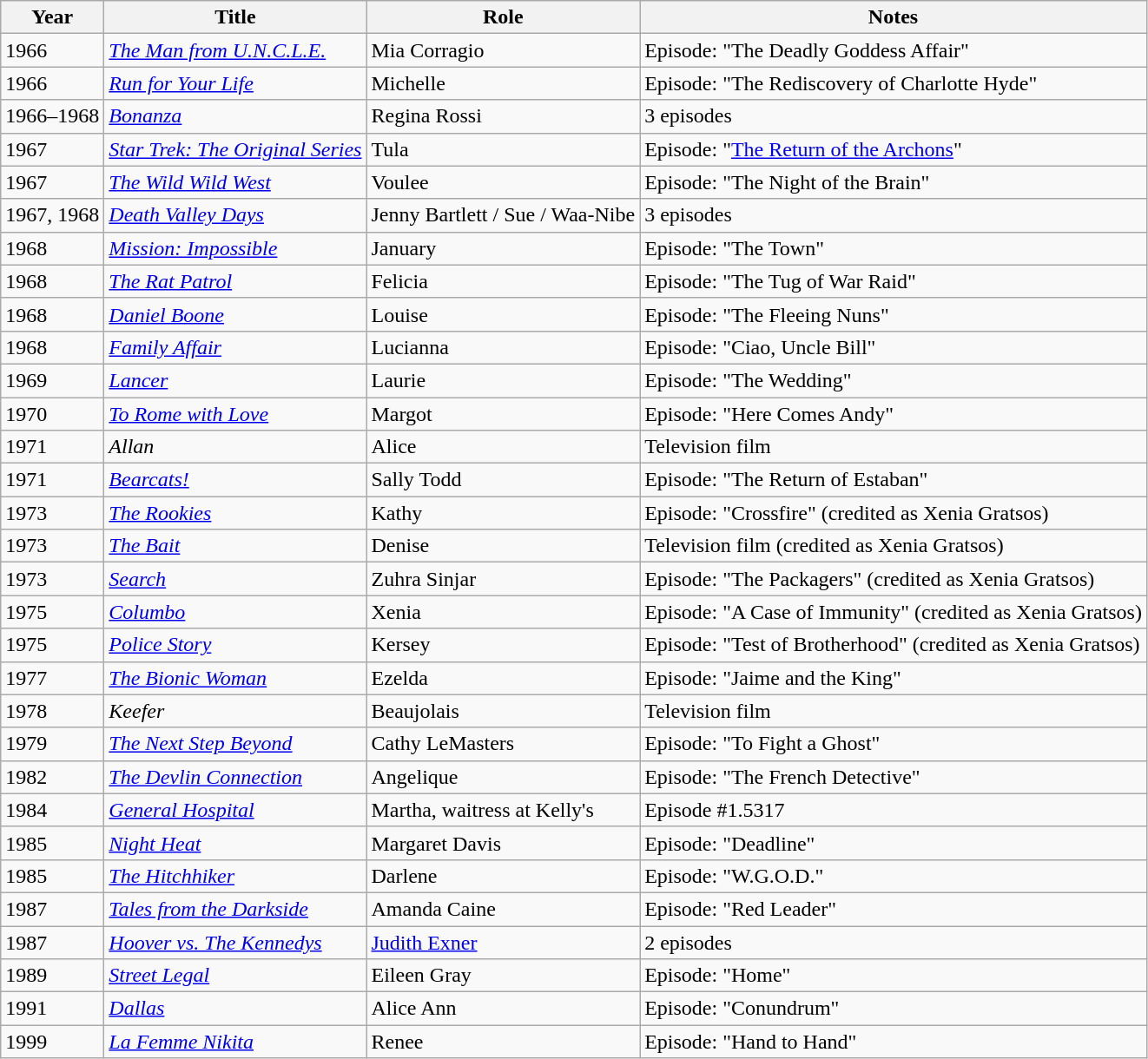<table class="wikitable sortable">
<tr>
<th>Year</th>
<th>Title</th>
<th>Role</th>
<th>Notes</th>
</tr>
<tr>
<td>1966</td>
<td><em><a href='#'>The Man from U.N.C.L.E.</a></em></td>
<td>Mia Corragio</td>
<td>Episode: "The Deadly Goddess Affair"</td>
</tr>
<tr>
<td>1966</td>
<td><a href='#'><em>Run for Your Life</em></a></td>
<td>Michelle</td>
<td>Episode: "The Rediscovery of Charlotte Hyde"</td>
</tr>
<tr>
<td>1966–1968</td>
<td><em><a href='#'>Bonanza</a></em></td>
<td>Regina Rossi</td>
<td>3 episodes</td>
</tr>
<tr>
<td>1967</td>
<td><em><a href='#'>Star Trek: The Original Series</a></em></td>
<td>Tula</td>
<td>Episode: "<a href='#'>The Return of the Archons</a>"</td>
</tr>
<tr>
<td>1967</td>
<td><em><a href='#'>The Wild Wild West</a></em></td>
<td>Voulee</td>
<td>Episode: "The Night of the Brain"</td>
</tr>
<tr>
<td>1967, 1968</td>
<td><em><a href='#'>Death Valley Days</a></em></td>
<td>Jenny Bartlett / Sue / Waa-Nibe</td>
<td>3 episodes</td>
</tr>
<tr>
<td>1968</td>
<td><a href='#'><em>Mission: Impossible</em></a></td>
<td>January</td>
<td>Episode: "The Town"</td>
</tr>
<tr>
<td>1968</td>
<td><em><a href='#'>The Rat Patrol</a></em></td>
<td>Felicia</td>
<td>Episode: "The Tug of War Raid"</td>
</tr>
<tr>
<td>1968</td>
<td><a href='#'><em>Daniel Boone</em></a></td>
<td>Louise</td>
<td>Episode: "The Fleeing Nuns"</td>
</tr>
<tr>
<td>1968</td>
<td><em><a href='#'>Family Affair</a></em></td>
<td>Lucianna</td>
<td>Episode: "Ciao, Uncle Bill"</td>
</tr>
<tr>
<td>1969</td>
<td><a href='#'><em>Lancer</em></a></td>
<td>Laurie</td>
<td>Episode: "The Wedding"</td>
</tr>
<tr>
<td>1970</td>
<td><a href='#'><em>To Rome with Love</em></a></td>
<td>Margot</td>
<td>Episode: "Here Comes Andy"</td>
</tr>
<tr>
<td>1971</td>
<td><em>Allan</em></td>
<td>Alice</td>
<td>Television film</td>
</tr>
<tr>
<td>1971</td>
<td><em><a href='#'>Bearcats!</a></em></td>
<td>Sally Todd</td>
<td>Episode: "The Return of Estaban"</td>
</tr>
<tr>
<td>1973</td>
<td><em><a href='#'>The Rookies</a></em></td>
<td>Kathy</td>
<td>Episode: "Crossfire" (credited as Xenia Gratsos)</td>
</tr>
<tr>
<td>1973</td>
<td><a href='#'><em>The Bait</em></a></td>
<td>Denise</td>
<td>Television film (credited as Xenia Gratsos)</td>
</tr>
<tr>
<td>1973</td>
<td><a href='#'><em>Search</em></a></td>
<td>Zuhra Sinjar</td>
<td>Episode: "The Packagers" (credited as Xenia Gratsos)</td>
</tr>
<tr>
<td>1975</td>
<td><em><a href='#'>Columbo</a></em></td>
<td>Xenia</td>
<td>Episode: "A Case of Immunity" (credited as Xenia Gratsos)</td>
</tr>
<tr>
<td>1975</td>
<td><a href='#'><em>Police Story</em></a></td>
<td>Kersey</td>
<td>Episode: "Test of Brotherhood" (credited as Xenia Gratsos)</td>
</tr>
<tr>
<td>1977</td>
<td><em><a href='#'>The Bionic Woman</a></em></td>
<td>Ezelda</td>
<td>Episode: "Jaime and the King"</td>
</tr>
<tr>
<td>1978</td>
<td><em>Keefer</em></td>
<td>Beaujolais</td>
<td>Television film</td>
</tr>
<tr>
<td>1979</td>
<td><em><a href='#'>The Next Step Beyond</a></em></td>
<td>Cathy LeMasters</td>
<td>Episode: "To Fight a Ghost"</td>
</tr>
<tr>
<td>1982</td>
<td><em><a href='#'>The Devlin Connection</a></em></td>
<td>Angelique</td>
<td>Episode: "The French Detective"</td>
</tr>
<tr>
<td>1984</td>
<td><em><a href='#'>General Hospital</a></em></td>
<td>Martha, waitress at Kelly's</td>
<td>Episode #1.5317</td>
</tr>
<tr>
<td>1985</td>
<td><em><a href='#'>Night Heat</a></em></td>
<td>Margaret Davis</td>
<td>Episode: "Deadline"</td>
</tr>
<tr>
<td>1985</td>
<td><a href='#'><em>The Hitchhiker</em></a></td>
<td>Darlene</td>
<td>Episode: "W.G.O.D."</td>
</tr>
<tr>
<td>1987</td>
<td><em><a href='#'>Tales from the Darkside</a></em></td>
<td>Amanda Caine</td>
<td>Episode: "Red Leader"</td>
</tr>
<tr>
<td>1987</td>
<td><em><a href='#'>Hoover vs. The Kennedys</a></em></td>
<td><a href='#'>Judith Exner</a></td>
<td>2 episodes</td>
</tr>
<tr>
<td>1989</td>
<td><a href='#'><em>Street Legal</em></a></td>
<td>Eileen Gray</td>
<td>Episode: "Home"</td>
</tr>
<tr>
<td>1991</td>
<td><em><a href='#'>Dallas</a></em></td>
<td>Alice Ann</td>
<td>Episode: "Conundrum"</td>
</tr>
<tr>
<td>1999</td>
<td><a href='#'><em>La Femme Nikita</em></a></td>
<td>Renee</td>
<td>Episode: "Hand to Hand"</td>
</tr>
</table>
